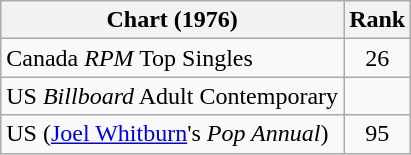<table class="wikitable sortable">
<tr>
<th>Chart (1976)</th>
<th>Rank</th>
</tr>
<tr>
<td>Canada <em>RPM</em> Top Singles</td>
<td style="text-align:center;">26</td>
</tr>
<tr>
<td>US <em>Billboard</em> Adult Contemporary</td>
<td></td>
</tr>
<tr>
<td>US (<a href='#'>Joel Whitburn</a>'s <em>Pop Annual</em>)</td>
<td style="text-align:center;">95</td>
</tr>
</table>
